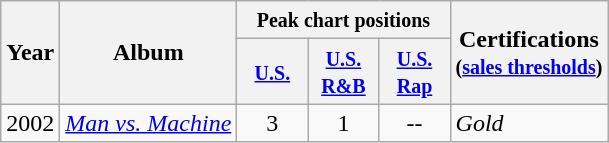<table class="wikitable">
<tr>
<th rowspan="2">Year</th>
<th rowspan="2">Album</th>
<th colspan="3"><small>Peak chart positions</small></th>
<th rowspan="2">Certifications<br><small>(<a href='#'>sales thresholds</a>)</small></th>
</tr>
<tr>
<th width="40"><small><a href='#'>U.S.</a></small></th>
<th width="40"><small><a href='#'>U.S. <br>R&B</a></small></th>
<th width="40"><small><a href='#'>U.S. <br>Rap</a></small></th>
</tr>
<tr>
<td>2002</td>
<td><em><a href='#'>Man vs. Machine</a></em> </td>
<td align="center">3</td>
<td align="center">1</td>
<td align="center">--</td>
<td rowspan="1"><em>Gold</em></td>
</tr>
</table>
